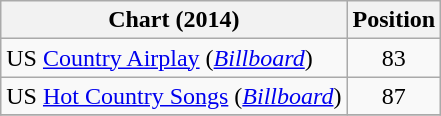<table class="wikitable sortable">
<tr>
<th scope="col">Chart (2014)</th>
<th scope="col">Position</th>
</tr>
<tr>
<td>US <a href='#'>Country Airplay</a> (<em><a href='#'>Billboard</a></em>)</td>
<td align="center">83</td>
</tr>
<tr>
<td>US <a href='#'>Hot Country Songs</a> (<em><a href='#'>Billboard</a></em>)</td>
<td align="center">87</td>
</tr>
<tr>
</tr>
</table>
